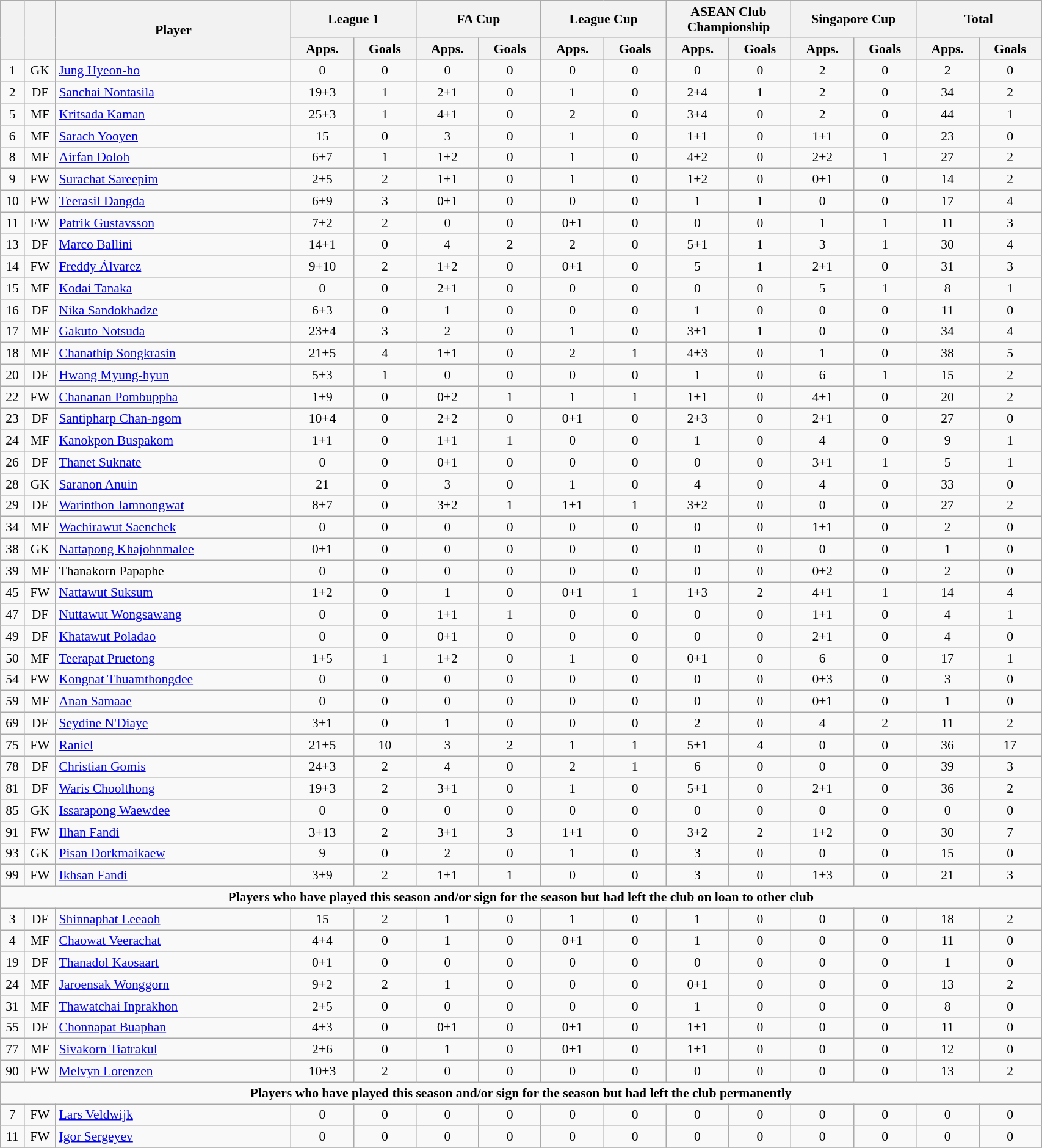<table class="wikitable" style="text-align:center; font-size:90%; width:90%;">
<tr>
<th rowspan=2></th>
<th rowspan=2></th>
<th rowspan=2 width="250">Player</th>
<th colspan=2 width="105">League 1</th>
<th colspan=2 width="105">FA Cup</th>
<th colspan=2 width="105">League Cup</th>
<th colspan=2 width="105">ASEAN Club Championship</th>
<th colspan=2 width="105">Singapore Cup</th>
<th colspan=2 width="105">Total</th>
</tr>
<tr>
<th>Apps.</th>
<th>Goals</th>
<th>Apps.</th>
<th>Goals</th>
<th>Apps.</th>
<th>Goals</th>
<th>Apps.</th>
<th>Goals</th>
<th>Apps.</th>
<th>Goals</th>
<th>Apps.</th>
<th>Goals</th>
</tr>
<tr>
<td>1</td>
<td>GK</td>
<td align="left"> <a href='#'>Jung Hyeon-ho</a></td>
<td>0</td>
<td>0</td>
<td>0</td>
<td>0</td>
<td>0</td>
<td>0</td>
<td>0</td>
<td>0</td>
<td>2</td>
<td>0</td>
<td>2</td>
<td>0</td>
</tr>
<tr>
<td>2</td>
<td>DF</td>
<td align="left"> <a href='#'>Sanchai Nontasila</a></td>
<td>19+3</td>
<td>1</td>
<td>2+1</td>
<td>0</td>
<td>1</td>
<td>0</td>
<td>2+4</td>
<td>1</td>
<td>2</td>
<td>0</td>
<td>34</td>
<td>2</td>
</tr>
<tr>
<td>5</td>
<td>MF</td>
<td align="left"> <a href='#'>Kritsada Kaman</a></td>
<td>25+3</td>
<td>1</td>
<td>4+1</td>
<td>0</td>
<td>2</td>
<td>0</td>
<td>3+4</td>
<td>0</td>
<td>2</td>
<td>0</td>
<td>44</td>
<td>1</td>
</tr>
<tr>
<td>6</td>
<td>MF</td>
<td align="left"> <a href='#'>Sarach Yooyen</a></td>
<td>15</td>
<td>0</td>
<td>3</td>
<td>0</td>
<td>1</td>
<td>0</td>
<td>1+1</td>
<td>0</td>
<td>1+1</td>
<td>0</td>
<td>23</td>
<td>0</td>
</tr>
<tr>
<td>8</td>
<td>MF</td>
<td align="left"> <a href='#'>Airfan Doloh</a></td>
<td>6+7</td>
<td>1</td>
<td>1+2</td>
<td>0</td>
<td>1</td>
<td>0</td>
<td>4+2</td>
<td>0</td>
<td>2+2</td>
<td>1</td>
<td>27</td>
<td>2</td>
</tr>
<tr>
<td>9</td>
<td>FW</td>
<td align="left"> <a href='#'>Surachat Sareepim</a></td>
<td>2+5</td>
<td>2</td>
<td>1+1</td>
<td>0</td>
<td>1</td>
<td>0</td>
<td>1+2</td>
<td>0</td>
<td>0+1</td>
<td>0</td>
<td>14</td>
<td>2</td>
</tr>
<tr>
<td>10</td>
<td>FW</td>
<td align="left"> <a href='#'>Teerasil Dangda</a></td>
<td>6+9</td>
<td>3</td>
<td>0+1</td>
<td>0</td>
<td>0</td>
<td>0</td>
<td>1</td>
<td>1</td>
<td>0</td>
<td>0</td>
<td>17</td>
<td>4</td>
</tr>
<tr>
<td>11</td>
<td>FW</td>
<td align="left"> <a href='#'>Patrik Gustavsson</a></td>
<td>7+2</td>
<td>2</td>
<td>0</td>
<td>0</td>
<td>0+1</td>
<td>0</td>
<td>0</td>
<td>0</td>
<td>1</td>
<td>1</td>
<td>11</td>
<td>3</td>
</tr>
<tr>
<td>13</td>
<td>DF</td>
<td align="left"> <a href='#'>Marco Ballini</a></td>
<td>14+1</td>
<td>0</td>
<td>4</td>
<td>2</td>
<td>2</td>
<td>0</td>
<td>5+1</td>
<td>1</td>
<td>3</td>
<td>1</td>
<td>30</td>
<td>4</td>
</tr>
<tr>
<td>14</td>
<td>FW</td>
<td align="left"> <a href='#'>Freddy Álvarez</a></td>
<td>9+10</td>
<td>2</td>
<td>1+2</td>
<td>0</td>
<td>0+1</td>
<td>0</td>
<td>5</td>
<td>1</td>
<td>2+1</td>
<td>0</td>
<td>31</td>
<td>3</td>
</tr>
<tr>
<td>15</td>
<td>MF</td>
<td align="left"> <a href='#'>Kodai Tanaka</a></td>
<td>0</td>
<td>0</td>
<td>2+1</td>
<td>0</td>
<td>0</td>
<td>0</td>
<td>0</td>
<td>0</td>
<td>5</td>
<td>1</td>
<td>8</td>
<td>1</td>
</tr>
<tr>
<td>16</td>
<td>DF</td>
<td align="left"> <a href='#'>Nika Sandokhadze</a></td>
<td>6+3</td>
<td>0</td>
<td>1</td>
<td>0</td>
<td>0</td>
<td>0</td>
<td>1</td>
<td>0</td>
<td>0</td>
<td>0</td>
<td>11</td>
<td>0</td>
</tr>
<tr>
<td>17</td>
<td>MF</td>
<td align="left"> <a href='#'>Gakuto Notsuda</a></td>
<td>23+4</td>
<td>3</td>
<td>2</td>
<td>0</td>
<td>1</td>
<td>0</td>
<td>3+1</td>
<td>1</td>
<td>0</td>
<td>0</td>
<td>34</td>
<td>4</td>
</tr>
<tr>
<td>18</td>
<td>MF</td>
<td align="left"> <a href='#'>Chanathip Songkrasin</a></td>
<td>21+5</td>
<td>4</td>
<td>1+1</td>
<td>0</td>
<td>2</td>
<td>1</td>
<td>4+3</td>
<td>0</td>
<td>1</td>
<td>0</td>
<td>38</td>
<td>5</td>
</tr>
<tr>
<td>20</td>
<td>DF</td>
<td align="left"> <a href='#'>Hwang Myung-hyun</a></td>
<td>5+3</td>
<td>1</td>
<td>0</td>
<td>0</td>
<td>0</td>
<td>0</td>
<td>1</td>
<td>0</td>
<td>6</td>
<td>1</td>
<td>15</td>
<td>2</td>
</tr>
<tr>
<td>22</td>
<td>FW</td>
<td align="left"> <a href='#'>Chananan Pombuppha</a></td>
<td>1+9</td>
<td>0</td>
<td>0+2</td>
<td>1</td>
<td>1</td>
<td>1</td>
<td>1+1</td>
<td>0</td>
<td>4+1</td>
<td>0</td>
<td>20</td>
<td>2</td>
</tr>
<tr>
<td>23</td>
<td>DF</td>
<td align="left"> <a href='#'>Santipharp Chan-ngom</a></td>
<td>10+4</td>
<td>0</td>
<td>2+2</td>
<td>0</td>
<td>0+1</td>
<td>0</td>
<td>2+3</td>
<td>0</td>
<td>2+1</td>
<td>0</td>
<td>27</td>
<td>0</td>
</tr>
<tr>
<td>24</td>
<td>MF</td>
<td align="left"> <a href='#'>Kanokpon Buspakom</a></td>
<td>1+1</td>
<td>0</td>
<td>1+1</td>
<td>1</td>
<td>0</td>
<td>0</td>
<td>1</td>
<td>0</td>
<td>4</td>
<td>0</td>
<td>9</td>
<td>1</td>
</tr>
<tr>
<td>26</td>
<td>DF</td>
<td align="left">  <a href='#'>Thanet Suknate</a></td>
<td>0</td>
<td>0</td>
<td>0+1</td>
<td>0</td>
<td>0</td>
<td>0</td>
<td>0</td>
<td>0</td>
<td>3+1</td>
<td>1</td>
<td>5</td>
<td>1</td>
</tr>
<tr>
<td>28</td>
<td>GK</td>
<td align="left"> <a href='#'>Saranon Anuin</a></td>
<td>21</td>
<td>0</td>
<td>3</td>
<td>0</td>
<td>1</td>
<td>0</td>
<td>4</td>
<td>0</td>
<td>4</td>
<td>0</td>
<td>33</td>
<td>0</td>
</tr>
<tr>
<td>29</td>
<td>DF</td>
<td align="left"> <a href='#'>Warinthon Jamnongwat</a></td>
<td>8+7</td>
<td>0</td>
<td>3+2</td>
<td>1</td>
<td>1+1</td>
<td>1</td>
<td>3+2</td>
<td>0</td>
<td>0</td>
<td>0</td>
<td>27</td>
<td>2</td>
</tr>
<tr>
<td>34</td>
<td>MF</td>
<td align="left"> <a href='#'>Wachirawut Saenchek</a></td>
<td>0</td>
<td>0</td>
<td>0</td>
<td>0</td>
<td>0</td>
<td>0</td>
<td>0</td>
<td>0</td>
<td>1+1</td>
<td>0</td>
<td>2</td>
<td>0</td>
</tr>
<tr>
<td>38</td>
<td>GK</td>
<td align="left"> <a href='#'>Nattapong Khajohnmalee</a></td>
<td>0+1</td>
<td>0</td>
<td>0</td>
<td>0</td>
<td>0</td>
<td>0</td>
<td>0</td>
<td>0</td>
<td>0</td>
<td>0</td>
<td>1</td>
<td>0</td>
</tr>
<tr>
<td>39</td>
<td>MF</td>
<td align="left"> Thanakorn Papaphe</td>
<td>0</td>
<td>0</td>
<td>0</td>
<td>0</td>
<td>0</td>
<td>0</td>
<td>0</td>
<td>0</td>
<td>0+2</td>
<td>0</td>
<td>2</td>
<td>0</td>
</tr>
<tr>
<td>45</td>
<td>FW</td>
<td align="left"> <a href='#'>Nattawut Suksum</a></td>
<td>1+2</td>
<td>0</td>
<td>1</td>
<td>0</td>
<td>0+1</td>
<td>1</td>
<td>1+3</td>
<td>2</td>
<td>4+1</td>
<td>1</td>
<td>14</td>
<td>4</td>
</tr>
<tr>
<td>47</td>
<td>DF</td>
<td align="left"> <a href='#'>Nuttawut Wongsawang</a></td>
<td>0</td>
<td>0</td>
<td>1+1</td>
<td>1</td>
<td>0</td>
<td>0</td>
<td>0</td>
<td>0</td>
<td>1+1</td>
<td>0</td>
<td>4</td>
<td>1</td>
</tr>
<tr>
<td>49</td>
<td>DF</td>
<td align="left"> <a href='#'>Khatawut Poladao</a></td>
<td>0</td>
<td>0</td>
<td>0+1</td>
<td>0</td>
<td>0</td>
<td>0</td>
<td>0</td>
<td>0</td>
<td>2+1</td>
<td>0</td>
<td>4</td>
<td>0</td>
</tr>
<tr>
<td>50</td>
<td>MF</td>
<td align="left"> <a href='#'>Teerapat Pruetong</a></td>
<td>1+5</td>
<td>1</td>
<td>1+2</td>
<td>0</td>
<td>1</td>
<td>0</td>
<td>0+1</td>
<td>0</td>
<td>6</td>
<td>0</td>
<td>17</td>
<td>1</td>
</tr>
<tr>
<td>54</td>
<td>FW</td>
<td align="left">  <a href='#'>Kongnat Thuamthongdee</a></td>
<td>0</td>
<td>0</td>
<td>0</td>
<td>0</td>
<td>0</td>
<td>0</td>
<td>0</td>
<td>0</td>
<td>0+3</td>
<td>0</td>
<td>3</td>
<td>0</td>
</tr>
<tr>
<td>59</td>
<td>MF</td>
<td align="left"> <a href='#'>Anan Samaae</a></td>
<td>0</td>
<td>0</td>
<td>0</td>
<td>0</td>
<td>0</td>
<td>0</td>
<td>0</td>
<td>0</td>
<td>0+1</td>
<td>0</td>
<td>1</td>
<td>0</td>
</tr>
<tr>
<td>69</td>
<td>DF</td>
<td align="left"> <a href='#'>Seydine N'Diaye</a></td>
<td>3+1</td>
<td>0</td>
<td>1</td>
<td>0</td>
<td>0</td>
<td>0</td>
<td>2</td>
<td>0</td>
<td>4</td>
<td>2</td>
<td>11</td>
<td>2</td>
</tr>
<tr>
<td>75</td>
<td>FW</td>
<td align="left"> <a href='#'>Raniel</a></td>
<td>21+5</td>
<td>10</td>
<td>3</td>
<td>2</td>
<td>1</td>
<td>1</td>
<td>5+1</td>
<td>4</td>
<td>0</td>
<td>0</td>
<td>36</td>
<td>17</td>
</tr>
<tr>
<td>78</td>
<td>DF</td>
<td align="left"> <a href='#'>Christian Gomis</a></td>
<td>24+3</td>
<td>2</td>
<td>4</td>
<td>0</td>
<td>2</td>
<td>1</td>
<td>6</td>
<td>0</td>
<td>0</td>
<td>0</td>
<td>39</td>
<td>3</td>
</tr>
<tr>
<td>81</td>
<td>DF</td>
<td align="left"> <a href='#'>Waris Choolthong</a></td>
<td>19+3</td>
<td>2</td>
<td>3+1</td>
<td>0</td>
<td>1</td>
<td>0</td>
<td>5+1</td>
<td>0</td>
<td>2+1</td>
<td>0</td>
<td>36</td>
<td>2</td>
</tr>
<tr>
<td>85</td>
<td>GK</td>
<td align="left"> <a href='#'>Issarapong Waewdee</a></td>
<td>0</td>
<td>0</td>
<td>0</td>
<td>0</td>
<td>0</td>
<td>0</td>
<td>0</td>
<td>0</td>
<td>0</td>
<td>0</td>
<td>0</td>
<td>0</td>
</tr>
<tr>
<td>91</td>
<td>FW</td>
<td align="left"> <a href='#'>Ilhan Fandi</a></td>
<td>3+13</td>
<td>2</td>
<td>3+1</td>
<td>3</td>
<td>1+1</td>
<td>0</td>
<td>3+2</td>
<td>2</td>
<td>1+2</td>
<td>0</td>
<td>30</td>
<td>7</td>
</tr>
<tr>
<td>93</td>
<td>GK</td>
<td align="left"> <a href='#'>Pisan Dorkmaikaew</a></td>
<td>9</td>
<td>0</td>
<td>2</td>
<td>0</td>
<td>1</td>
<td>0</td>
<td>3</td>
<td>0</td>
<td>0</td>
<td>0</td>
<td>15</td>
<td>0</td>
</tr>
<tr>
<td>99</td>
<td>FW</td>
<td align="left"> <a href='#'>Ikhsan Fandi</a></td>
<td>3+9</td>
<td>2</td>
<td>1+1</td>
<td>1</td>
<td>0</td>
<td>0</td>
<td>3</td>
<td>0</td>
<td>1+3</td>
<td>0</td>
<td>21</td>
<td>3</td>
</tr>
<tr>
<td colspan="17"><strong>Players who have played this season and/or sign for the season but had left the club on loan to other club</strong></td>
</tr>
<tr>
<td>3</td>
<td>DF</td>
<td align="left"> <a href='#'>Shinnaphat Leeaoh</a></td>
<td>15</td>
<td>2</td>
<td>1</td>
<td>0</td>
<td>1</td>
<td>0</td>
<td>1</td>
<td>0</td>
<td>0</td>
<td>0</td>
<td>18</td>
<td>2</td>
</tr>
<tr>
<td>4</td>
<td>MF</td>
<td align="left"> <a href='#'>Chaowat Veerachat</a></td>
<td>4+4</td>
<td>0</td>
<td>1</td>
<td>0</td>
<td>0+1</td>
<td>0</td>
<td>1</td>
<td>0</td>
<td>0</td>
<td>0</td>
<td>11</td>
<td>0</td>
</tr>
<tr>
<td>19</td>
<td>DF</td>
<td align="left"> <a href='#'>Thanadol Kaosaart</a></td>
<td>0+1</td>
<td>0</td>
<td>0</td>
<td>0</td>
<td>0</td>
<td>0</td>
<td>0</td>
<td>0</td>
<td>0</td>
<td>0</td>
<td>1</td>
<td>0</td>
</tr>
<tr>
<td>24</td>
<td>MF</td>
<td align="left"> <a href='#'>Jaroensak Wonggorn</a></td>
<td>9+2</td>
<td>2</td>
<td>1</td>
<td>0</td>
<td>0</td>
<td>0</td>
<td>0+1</td>
<td>0</td>
<td>0</td>
<td>0</td>
<td>13</td>
<td>2</td>
</tr>
<tr>
<td>31</td>
<td>MF</td>
<td align="left"> <a href='#'>Thawatchai Inprakhon</a></td>
<td>2+5</td>
<td>0</td>
<td>0</td>
<td>0</td>
<td>0</td>
<td>0</td>
<td>1</td>
<td>0</td>
<td>0</td>
<td>0</td>
<td>8</td>
<td>0</td>
</tr>
<tr>
<td>55</td>
<td>DF</td>
<td align="left"> <a href='#'>Chonnapat Buaphan</a></td>
<td>4+3</td>
<td>0</td>
<td>0+1</td>
<td>0</td>
<td>0+1</td>
<td>0</td>
<td>1+1</td>
<td>0</td>
<td>0</td>
<td>0</td>
<td>11</td>
<td>0</td>
</tr>
<tr>
<td>77</td>
<td>MF</td>
<td align="left"> <a href='#'>Sivakorn Tiatrakul</a></td>
<td>2+6</td>
<td>0</td>
<td>1</td>
<td>0</td>
<td>0+1</td>
<td>0</td>
<td>1+1</td>
<td>0</td>
<td>0</td>
<td>0</td>
<td>12</td>
<td>0</td>
</tr>
<tr>
<td>90</td>
<td>FW</td>
<td align="left"> <a href='#'>Melvyn Lorenzen</a></td>
<td>10+3</td>
<td>2</td>
<td>0</td>
<td>0</td>
<td>0</td>
<td>0</td>
<td>0</td>
<td>0</td>
<td>0</td>
<td>0</td>
<td>13</td>
<td>2</td>
</tr>
<tr>
<td colspan="17"><strong>Players who have played this season and/or sign for the season but had left the club permanently</strong></td>
</tr>
<tr>
<td>7</td>
<td>FW</td>
<td align="left"> <a href='#'>Lars Veldwijk</a></td>
<td>0</td>
<td>0</td>
<td>0</td>
<td>0</td>
<td>0</td>
<td>0</td>
<td>0</td>
<td>0</td>
<td>0</td>
<td>0</td>
<td>0</td>
<td>0</td>
</tr>
<tr>
<td>11</td>
<td>FW</td>
<td align="left"> <a href='#'>Igor Sergeyev</a></td>
<td>0</td>
<td>0</td>
<td>0</td>
<td>0</td>
<td>0</td>
<td>0</td>
<td>0</td>
<td>0</td>
<td>0</td>
<td>0</td>
<td>0</td>
<td>0</td>
</tr>
<tr>
</tr>
</table>
